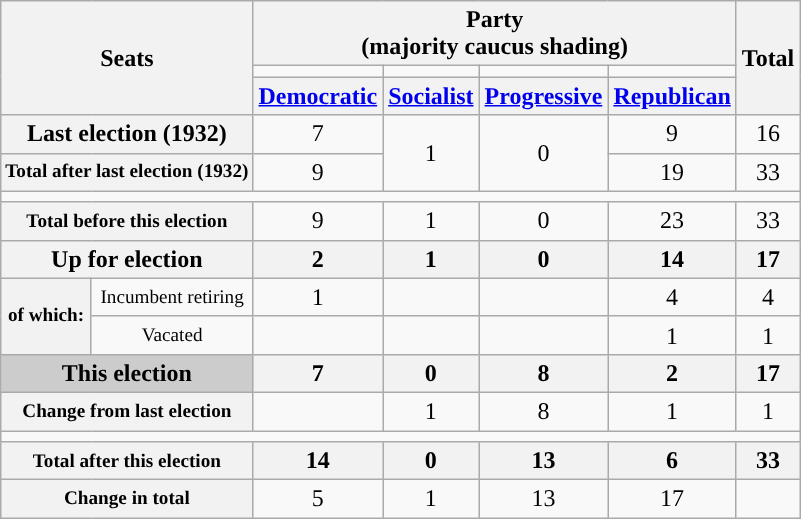<table class="wikitable" style="text-align:center">
<tr>
<th colspan="2" rowspan="3">Seats</th>
<th colspan="4">Party<div>(majority caucus shading)</div></th>
<th rowspan="3">Total</th>
</tr>
<tr style="height:5px">
<td style="background-color:"></td>
<td style="background-color:"></td>
<td style="background-color:"></td>
<td style="background-color:"></td>
</tr>
<tr>
<th><a href='#'>Democratic</a></th>
<th><a href='#'>Socialist</a></th>
<th><a href='#'>Progressive</a></th>
<th><a href='#'>Republican</a></th>
</tr>
<tr>
<th colspan="2" nowrap="">Last election (1932)</th>
<td>7</td>
<td rowspan="2">1</td>
<td rowspan="2">0</td>
<td>9</td>
<td>16</td>
</tr>
<tr>
<th colspan="2" nowrap="" style="font-size:80%">Total after last election (1932)</th>
<td>9</td>
<td>19</td>
<td>33</td>
</tr>
<tr>
<td colspan="7"></td>
</tr>
<tr>
<th colspan="2" nowrap="" style="font-size:80%">Total before this election</th>
<td>9</td>
<td>1</td>
<td>0</td>
<td>23</td>
<td>33</td>
</tr>
<tr>
<th colspan="2">Up for election</th>
<th>2</th>
<th>1</th>
<th>0</th>
<th>14</th>
<th>17</th>
</tr>
<tr>
<th rowspan="2" style="font-size:80%">of which:</th>
<td nowrap="" style="font-size:80%">Incumbent retiring</td>
<td>1</td>
<td></td>
<td></td>
<td>4</td>
<td>4</td>
</tr>
<tr>
<td nowrap="" style="font-size:80%">Vacated</td>
<td></td>
<td></td>
<td></td>
<td>1</td>
<td>1</td>
</tr>
<tr>
<th colspan="2" nowrap="" style="background:#ccc">This election</th>
<th>7</th>
<th>0</th>
<th>8</th>
<th>2</th>
<th>17</th>
</tr>
<tr>
<th colspan="2" nowrap="" style="font-size:80%">Change from last election</th>
<td></td>
<td> 1</td>
<td> 8</td>
<td> 1</td>
<td> 1</td>
</tr>
<tr>
<td colspan="7"></td>
</tr>
<tr>
<th colspan="2" nowrap="" style="font-size:80%">Total after this election</th>
<th>14</th>
<th>0</th>
<th>13</th>
<th>6</th>
<th>33</th>
</tr>
<tr>
<th colspan="2" nowrap="" style="font-size:80%">Change in total</th>
<td> 5</td>
<td> 1</td>
<td> 13</td>
<td> 17</td>
<td></td>
</tr>
</table>
